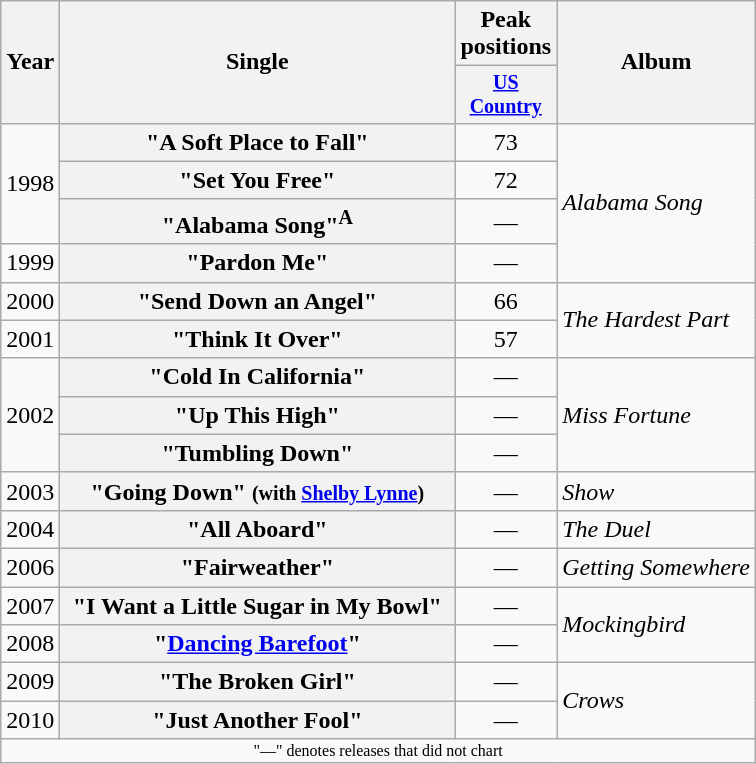<table class="wikitable plainrowheaders" style="text-align:center;">
<tr>
<th rowspan="2">Year</th>
<th rowspan="2" style="width:16em;">Single</th>
<th>Peak positions</th>
<th rowspan="2">Album</th>
</tr>
<tr style="font-size:smaller;">
<th style="width:60px;"><a href='#'>US Country</a><br></th>
</tr>
<tr>
<td rowspan="3">1998</td>
<th scope="row">"A Soft Place to Fall"</th>
<td>73</td>
<td style="text-align:left;" rowspan="4"><em>Alabama Song</em></td>
</tr>
<tr>
<th scope="row">"Set You Free"</th>
<td>72</td>
</tr>
<tr>
<th scope="row">"Alabama Song"<sup>A</sup></th>
<td>—</td>
</tr>
<tr>
<td>1999</td>
<th scope="row">"Pardon Me"</th>
<td>—</td>
</tr>
<tr>
<td>2000</td>
<th scope="row">"Send Down an Angel"</th>
<td>66</td>
<td style="text-align:left;" rowspan="2"><em>The Hardest Part</em></td>
</tr>
<tr>
<td>2001</td>
<th scope="row">"Think It Over"</th>
<td>57</td>
</tr>
<tr>
<td rowspan="3">2002</td>
<th scope="row">"Cold In California"</th>
<td>—</td>
<td style="text-align:left;" rowspan="3"><em>Miss Fortune</em></td>
</tr>
<tr>
<th scope="row">"Up This High"</th>
<td>—</td>
</tr>
<tr>
<th scope="row">"Tumbling Down"</th>
<td>—</td>
</tr>
<tr>
<td>2003</td>
<th scope="row">"Going Down" <small>(with <a href='#'>Shelby Lynne</a>)</small></th>
<td>—</td>
<td style="text-align:left;"><em>Show</em></td>
</tr>
<tr>
<td>2004</td>
<th scope="row">"All Aboard"</th>
<td>—</td>
<td style="text-align:left;"><em>The Duel</em></td>
</tr>
<tr>
<td>2006</td>
<th scope="row">"Fairweather"</th>
<td>—</td>
<td style="text-align:left;"><em>Getting Somewhere</em></td>
</tr>
<tr>
<td>2007</td>
<th scope="row">"I Want a Little Sugar in My Bowl"</th>
<td>—</td>
<td style="text-align:left;" rowspan="2"><em>Mockingbird</em></td>
</tr>
<tr>
<td>2008</td>
<th scope="row">"<a href='#'>Dancing Barefoot</a>"</th>
<td>—</td>
</tr>
<tr>
<td>2009</td>
<th scope="row">"The Broken Girl"</th>
<td>—</td>
<td style="text-align:left;" rowspan="2"><em>Crows</em></td>
</tr>
<tr>
<td>2010</td>
<th scope="row">"Just Another Fool"</th>
<td>—</td>
</tr>
<tr>
<td colspan="4" style="font-size:8pt">"—" denotes releases that did not chart</td>
</tr>
</table>
